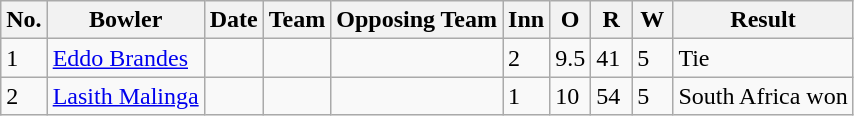<table class="wikitable sortable">
<tr>
<th>No.</th>
<th>Bowler</th>
<th>Date</th>
<th>Team</th>
<th>Opposing Team</th>
<th scope="col" style="width:20px;">Inn</th>
<th scope="col" style="width:20px;">O</th>
<th scope="col" style="width:20px;">R</th>
<th scope="col" style="width:20px;">W</th>
<th>Result</th>
</tr>
<tr>
<td>1</td>
<td><a href='#'>Eddo Brandes</a></td>
<td></td>
<td></td>
<td></td>
<td>2</td>
<td>9.5</td>
<td>41</td>
<td>5</td>
<td>Tie</td>
</tr>
<tr>
<td>2</td>
<td><a href='#'>Lasith Malinga</a></td>
<td></td>
<td></td>
<td></td>
<td>1</td>
<td>10</td>
<td>54</td>
<td>5</td>
<td>South Africa won</td>
</tr>
</table>
